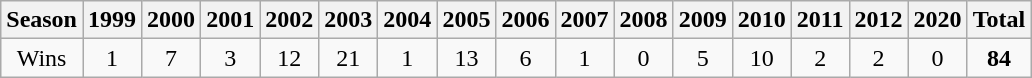<table class="wikitable">
<tr>
<th>Season</th>
<th>1999</th>
<th>2000</th>
<th>2001</th>
<th>2002</th>
<th>2003</th>
<th>2004</th>
<th>2005</th>
<th>2006</th>
<th>2007</th>
<th>2008</th>
<th>2009</th>
<th>2010</th>
<th>2011</th>
<th>2012</th>
<th>2020</th>
<th><strong>Total</strong></th>
</tr>
<tr align="center">
<td>Wins</td>
<td>1</td>
<td>7</td>
<td>3</td>
<td>12</td>
<td>21</td>
<td>1</td>
<td>13</td>
<td>6</td>
<td>1</td>
<td>0</td>
<td>5</td>
<td>10</td>
<td>2</td>
<td>2</td>
<td>0</td>
<td><strong>84</strong></td>
</tr>
</table>
